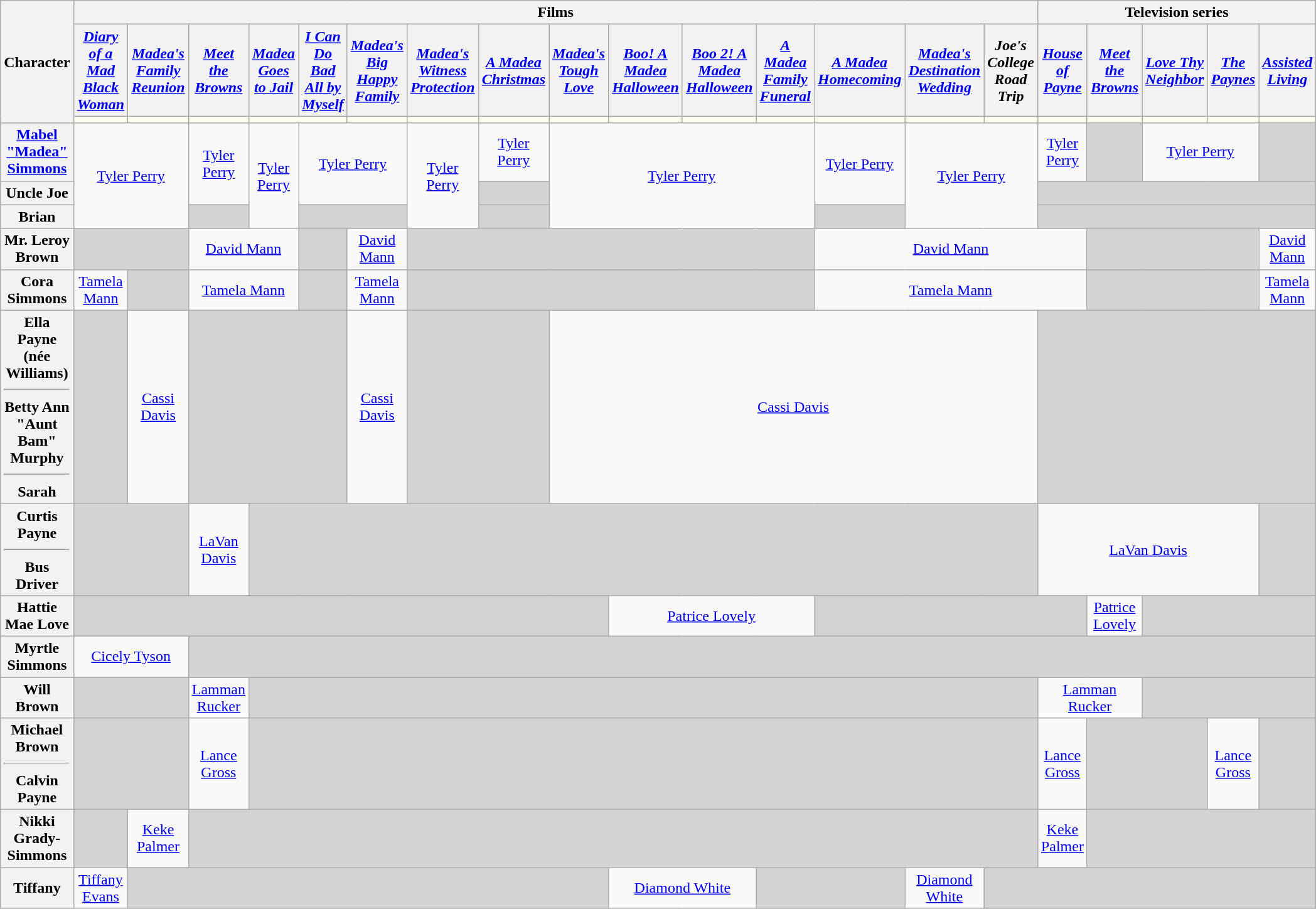<table class="wikitable" style="text-align:center; width:99%;">
<tr>
<th rowspan="3" style="width:15%;">Character</th>
<th colspan="15">Films</th>
<th colspan="5">Television series</th>
</tr>
<tr>
<th style="text-align:center; width:06%;"><em><a href='#'>Diary of a Mad Black Woman</a></em></th>
<th style="text-align:center; width:10%;"><em><a href='#'>Madea's Family Reunion</a></em></th>
<th style="text-align:center; width:13%;"><em><a href='#'>Meet the Browns</a></em></th>
<th style="text-align:center; width:07%;"><em><a href='#'>Madea Goes to Jail</a></em></th>
<th style="text-align:center; width:09%;"><em><a href='#'>I Can Do Bad All by Myself</a></em></th>
<th style="text-align:center; width:07%;"><em><a href='#'>Madea's Big Happy Family</a></em></th>
<th style="text-align:center; width:09%;"><em><a href='#'>Madea's Witness Protection</a></em></th>
<th style="text-align:center; width:09%;"><em><a href='#'>A Madea Christmas</a></em></th>
<th style="text-align:center; width:09%;"><em><a href='#'>Madea's Tough Love</a></em></th>
<th style="text-align:center; width:09%;"><em><a href='#'>Boo! A Madea Halloween</a></em></th>
<th style="text-align:center; width:09%;"><em><a href='#'>Boo 2! A Madea Halloween</a></em></th>
<th style="text-align:center; width:09%;"><em><a href='#'>A Madea Family Funeral</a></em></th>
<th style=“text-align:center; width:09%;”><em><a href='#'>A Madea Homecoming</a></em></th>
<th style="text-align:center; width:09%;"><em><a href='#'>Madea's Destination Wedding</a></em></th>
<th style="text-align:center; width:09%;"><em>Joe's College Road Trip</em></th>
<th style="text-align:center; width:13%;"><em><a href='#'>House of Payne</a></em></th>
<th style="text-align:center; width:13%;"><em><a href='#'>Meet the Browns</a></em></th>
<th style="text-align:center; width:13%;"><em><a href='#'>Love Thy Neighbor</a></em></th>
<th style="text-align:center; width:13%;"><em><a href='#'>The Paynes</a></em></th>
<th style="text-align:center; width:13%;"><em><a href='#'>Assisted Living</a></em></th>
</tr>
<tr>
<th style="background:ivory;"><span></span></th>
<th style="background:ivory;"><span></span></th>
<th style="background:ivory;"><span></span></th>
<th colspan="2" style="background:ivory;"><span></span></th>
<th style="background:ivory;"><span></span></th>
<th style="background:ivory;"><span></span></th>
<th style="background:ivory;"><span></span></th>
<th style="background:ivory;"><span></span></th>
<th style="background:ivory;"><span></span></th>
<th style="background:ivory;"><span></span></th>
<th style="background:ivory;"><span></span></th>
<th style="background:ivory;"><span></span></th>
<th style="background:ivory;"><span></span></th>
<th style="background:ivory;"><span></span></th>
<th style="background:ivory;"><span></span></th>
<th style="background:ivory;"><span></span></th>
<th style="background:ivory;"><span></span></th>
<th style="background:ivory;"><span></span></th>
<th style="background:ivory;"><span></span></th>
</tr>
<tr>
<th><a href='#'>Mabel "Madea" Simmons</a></th>
<td rowspan="3" colspan="2"><a href='#'>Tyler Perry</a></td>
<td rowspan="2"><a href='#'>Tyler Perry</a></td>
<td rowspan="3"><a href='#'>Tyler Perry</a></td>
<td rowspan="2" colspan="2"><a href='#'>Tyler Perry</a></td>
<td rowspan="3" colspan="1"><a href='#'>Tyler Perry</a></td>
<td rowspan="1" colspan="1"><a href='#'>Tyler Perry</a></td>
<td rowspan="3" colspan="4"><a href='#'>Tyler Perry</a></td>
<td rowspan="2" colspan="1"><a href='#'>Tyler Perry</a></td>
<td rowspan="3" colspan="2"><a href='#'>Tyler Perry</a></td>
<td><a href='#'>Tyler Perry</a></td>
<td style="background:#d3d3d3;"></td>
<td colspan="2"><a href='#'>Tyler Perry</a></td>
<td style="background:#d3d3d3;"></td>
</tr>
<tr>
<th>Uncle Joe</th>
<td style="background:#d3d3d3;"></td>
<td colspan="5" style="background:#d3d3d3;"></td>
</tr>
<tr>
<th>Brian</th>
<td style="background:#d3d3d3;"></td>
<td colspan="2" style="background:#d3d3d3;"></td>
<td style="background:#d3d3d3;"></td>
<td style="background:#d3d3d3;"></td>
<td colspan="5" style="background:#d3d3d3;"></td>
</tr>
<tr>
<th>Mr. Leroy Brown</th>
<td colspan="2" style="background:#d3d3d3;"></td>
<td colspan="2"><a href='#'>David Mann</a></td>
<td style="background:#d3d3d3;"></td>
<td><a href='#'>David Mann</a></td>
<td colspan="6" style="background:#d3d3d3;"></td>
<td colspan="4"><a href='#'>David Mann</a></td>
<td colspan="3" style="background:#d3d3d3;"></td>
<td><a href='#'>David Mann</a></td>
</tr>
<tr>
<th>Cora Simmons</th>
<td><a href='#'>Tamela Mann</a></td>
<td style="background:#d3d3d3;"></td>
<td colspan="2"><a href='#'>Tamela Mann</a></td>
<td style="background:#d3d3d3;"></td>
<td><a href='#'>Tamela Mann</a></td>
<td colspan="6" style="background:#d3d3d3;"></td>
<td colspan="4"><a href='#'>Tamela Mann</a></td>
<td colspan="3" style="background:#d3d3d3;"></td>
<td><a href='#'>Tamela Mann</a></td>
</tr>
<tr>
<th>Ella Payne (née Williams)<hr>Betty Ann "Aunt Bam" Murphy<hr>Sarah</th>
<td colspan="1" style="background:#d3d3d3;"></td>
<td><a href='#'>Cassi Davis</a></td>
<td colspan="3" style="background:#d3d3d3;"></td>
<td><a href='#'>Cassi Davis</a></td>
<td colspan="2" style="background:#d3d3d3;"></td>
<td colspan="7"><a href='#'>Cassi Davis</a></td>
<td colspan="5" style="background:#d3d3d3;"></td>
</tr>
<tr>
<th>Curtis Payne<hr>Bus Driver</th>
<td colspan="2" style="background:#d3d3d3;"></td>
<td><a href='#'>LaVan Davis</a></td>
<td colspan="12" style="background:#d3d3d3;"></td>
<td colspan="4"><a href='#'>LaVan Davis</a></td>
<td style="background:#d3d3d3;"></td>
</tr>
<tr>
<th>Hattie Mae Love</th>
<td colspan="9" style="background:#d3d3d3;"></td>
<td colspan="3"><a href='#'>Patrice Lovely</a></td>
<td colspan="4" style="background:#d3d3d3;"></td>
<td><a href='#'>Patrice Lovely</a></td>
<td colspan="3" style="background:#d3d3d3;"></td>
</tr>
<tr>
<th>Myrtle Simmons</th>
<td rowspan="1" colspan="2"><a href='#'>Cicely Tyson</a></td>
<td colspan="18" style="background:#d3d3d3;"></td>
</tr>
<tr>
<th>Will Brown</th>
<td colspan="2" style="background:#d3d3d3;"></td>
<td><a href='#'>Lamman Rucker</a></td>
<td colspan="12" style="background:#d3d3d3;"></td>
<td colspan="2"><a href='#'>Lamman Rucker</a></td>
<td colspan="3" style="background:#d3d3d3;"></td>
</tr>
<tr>
<th>Michael Brown<hr>Calvin Payne</th>
<td colspan="2" style="background:#d3d3d3;"></td>
<td><a href='#'>Lance Gross</a></td>
<td colspan="12" style="background:#d3d3d3;"></td>
<td><a href='#'>Lance Gross</a></td>
<td colspan="2" style="background:#d3d3d3;"></td>
<td><a href='#'>Lance Gross</a></td>
<td colspan="1" style="background:#d3d3d3;"></td>
</tr>
<tr>
<th>Nikki Grady-Simmons</th>
<td style="background:#d3d3d3;"></td>
<td><a href='#'>Keke Palmer</a></td>
<td colspan="13" style="background:#d3d3d3;"></td>
<td><a href='#'>Keke Palmer</a></td>
<td colspan="4" style="background:#d3d3d3;"></td>
</tr>
<tr>
<th>Tiffany</th>
<td><a href='#'>Tiffany Evans</a></td>
<td colspan="8" style="background:#d3d3d3;"></td>
<td colspan="2"><a href='#'>Diamond White</a></td>
<td colspan="2" style="background:#d3d3d3;"></td>
<td colspan="1"><a href='#'>Diamond White</a></td>
<td colspan="6" style="background:#d3d3d3;"></td>
</tr>
</table>
